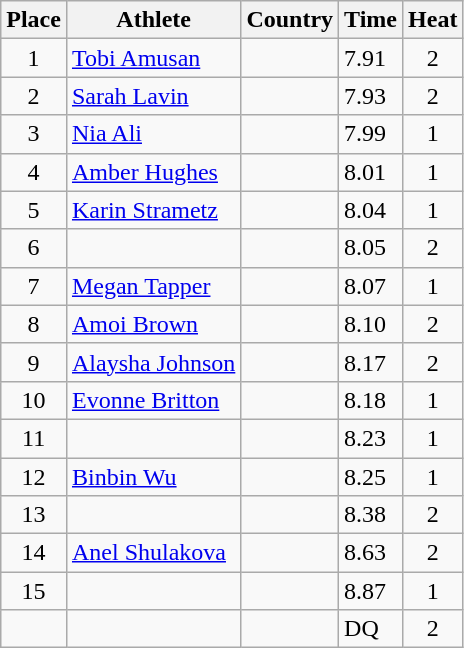<table class="wikitable">
<tr>
<th>Place</th>
<th>Athlete</th>
<th>Country</th>
<th>Time</th>
<th>Heat</th>
</tr>
<tr>
<td align=center>1</td>
<td><a href='#'>Tobi Amusan</a></td>
<td></td>
<td>7.91</td>
<td align=center>2</td>
</tr>
<tr>
<td align=center>2</td>
<td><a href='#'>Sarah Lavin</a></td>
<td></td>
<td>7.93</td>
<td align=center>2</td>
</tr>
<tr>
<td align=center>3</td>
<td><a href='#'>Nia Ali</a></td>
<td></td>
<td>7.99</td>
<td align=center>1</td>
</tr>
<tr>
<td align=center>4</td>
<td><a href='#'>Amber Hughes</a></td>
<td></td>
<td>8.01</td>
<td align=center>1</td>
</tr>
<tr>
<td align=center>5</td>
<td><a href='#'>Karin Strametz</a></td>
<td></td>
<td>8.04</td>
<td align=center>1</td>
</tr>
<tr>
<td align=center>6</td>
<td></td>
<td></td>
<td>8.05</td>
<td align=center>2</td>
</tr>
<tr>
<td align=center>7</td>
<td><a href='#'>Megan Tapper</a></td>
<td></td>
<td>8.07</td>
<td align=center>1</td>
</tr>
<tr>
<td align=center>8</td>
<td><a href='#'>Amoi Brown</a></td>
<td></td>
<td>8.10</td>
<td align=center>2</td>
</tr>
<tr>
<td align=center>9</td>
<td><a href='#'>Alaysha Johnson</a></td>
<td></td>
<td>8.17</td>
<td align=center>2</td>
</tr>
<tr>
<td align=center>10</td>
<td><a href='#'>Evonne Britton</a></td>
<td></td>
<td>8.18</td>
<td align=center>1</td>
</tr>
<tr>
<td align=center>11</td>
<td></td>
<td></td>
<td>8.23</td>
<td align=center>1</td>
</tr>
<tr>
<td align=center>12</td>
<td><a href='#'>Binbin Wu</a></td>
<td></td>
<td>8.25</td>
<td align=center>1</td>
</tr>
<tr>
<td align=center>13</td>
<td></td>
<td></td>
<td>8.38</td>
<td align=center>2</td>
</tr>
<tr>
<td align=center>14</td>
<td><a href='#'>Anel Shulakova</a></td>
<td></td>
<td>8.63</td>
<td align=center>2</td>
</tr>
<tr>
<td align=center>15</td>
<td></td>
<td></td>
<td>8.87</td>
<td align=center>1</td>
</tr>
<tr>
<td align=center></td>
<td></td>
<td></td>
<td>DQ</td>
<td align=center>2</td>
</tr>
</table>
